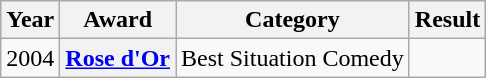<table class="wikitable plainrowheaders">
<tr>
<th scope=col>Year</th>
<th scope=col>Award</th>
<th scope=col>Category</th>
<th scope=col>Result</th>
</tr>
<tr>
<td>2004</td>
<th scope=row><a href='#'>Rose d'Or</a></th>
<td>Best Situation Comedy</td>
<td></td>
</tr>
</table>
